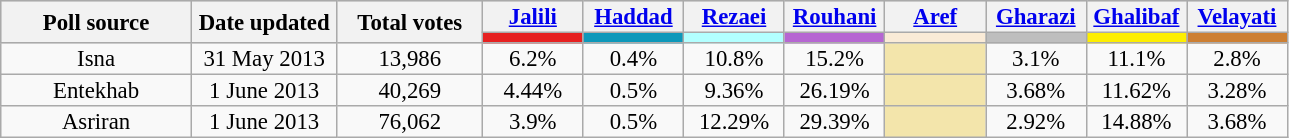<table class="wikitable" style="text-align:center;font-size:95%;line-height:14px;">
<tr style="background:lightgrey;">
<th rowspan="2" style="width:120px;">Poll source</th>
<th rowspan="2" style="width:90px;">Date updated</th>
<th rowspan="2" style="width:90px;">Total votes</th>
<th style="width:60px;"><a href='#'>Jalili</a></th>
<th style="width:60px;"><a href='#'>Haddad</a></th>
<th style="width:60px;"><a href='#'>Rezaei</a></th>
<th style="width:60px;"><a href='#'>Rouhani</a></th>
<th style="width:60px;"><a href='#'>Aref</a></th>
<th style="width:60px;"><a href='#'>Gharazi</a></th>
<th style="width:60px;"><a href='#'>Ghalibaf</a></th>
<th style="width:60px;"><a href='#'>Velayati</a></th>
</tr>
<tr>
<td style="background:#E62020;"></td>
<td style="background:#0D98BA;"></td>
<td style="background:#B2FFFF;"></td>
<td style="background:#B666D2;"></td>
<td style="background:#FAEBD7;"></td>
<td style="background:#BEBEBE;"></td>
<td style="background:#FDEE00;"></td>
<td style="background:#CD7F32;"></td>
</tr>
<tr>
<td>Isna</td>
<td>31 May 2013</td>
<td>13,986</td>
<td>6.2%</td>
<td>0.4%</td>
<td>10.8%</td>
<td>15.2%</td>
<td style="background:#F3E5AB"></td>
<td>3.1%</td>
<td>11.1%</td>
<td>2.8%</td>
</tr>
<tr>
<td>Entekhab</td>
<td>1 June 2013</td>
<td>40,269</td>
<td>4.44%</td>
<td>0.5%</td>
<td>9.36%</td>
<td>26.19%</td>
<td style="background:#F3E5AB"></td>
<td>3.68%</td>
<td>11.62%</td>
<td>3.28%</td>
</tr>
<tr>
<td>Asriran</td>
<td>1 June 2013</td>
<td>76,062</td>
<td>3.9%</td>
<td>0.5%</td>
<td>12.29%</td>
<td>29.39%</td>
<td style="background:#F3E5AB"></td>
<td>2.92%</td>
<td>14.88%</td>
<td>3.68%</td>
</tr>
</table>
